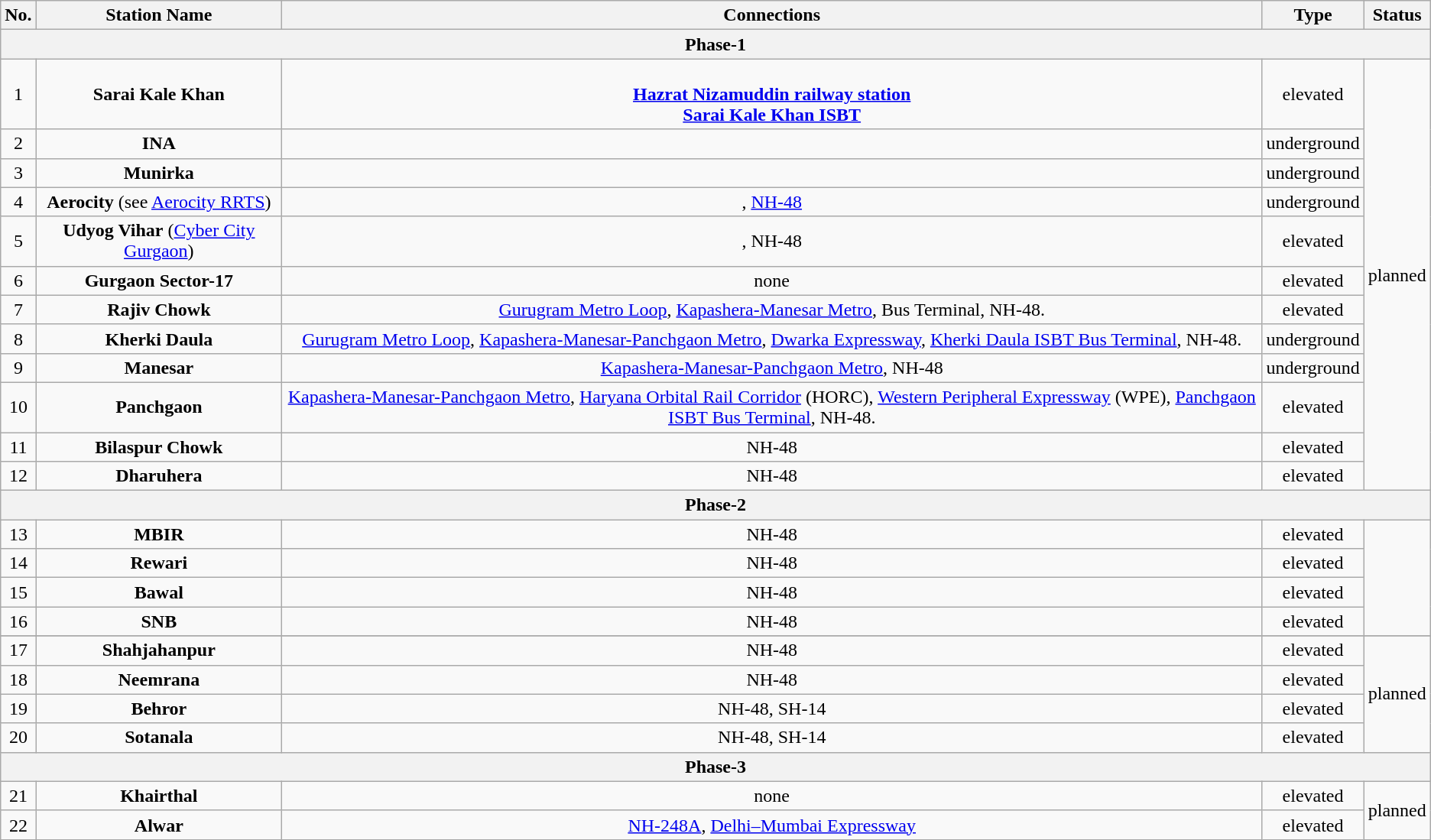<table class="wikitable" style="text-align: center;">
<tr>
<th>No.</th>
<th>Station Name</th>
<th>Connections</th>
<th>Type</th>
<th>Status</th>
</tr>
<tr>
<th colspan="5">Phase-1</th>
</tr>
<tr>
<td>1</td>
<td><strong>Sarai Kale Khan</strong></td>
<td><br><strong><a href='#'>Hazrat Nizamuddin railway station</a></strong><br><strong><a href='#'>Sarai Kale Khan ISBT</a></strong></td>
<td>elevated</td>
<td rowspan=12>planned</td>
</tr>
<tr>
<td>2</td>
<td><strong>INA</strong></td>
<td> </td>
<td>underground</td>
</tr>
<tr>
<td>3</td>
<td><strong>Munirka</strong></td>
<td></td>
<td>underground</td>
</tr>
<tr>
<td>4</td>
<td><strong>Aerocity</strong> (see <a href='#'>Aerocity RRTS</a>)</td>
<td> , <a href='#'>NH-48</a></td>
<td>underground</td>
</tr>
<tr>
<td>5</td>
<td><strong>Udyog Vihar</strong> (<a href='#'>Cyber City Gurgaon</a>)</td>
<td>, NH-48</td>
<td>elevated</td>
</tr>
<tr>
<td>6</td>
<td><strong>Gurgaon Sector-17</strong></td>
<td>none</td>
<td>elevated</td>
</tr>
<tr>
<td>7</td>
<td><strong>Rajiv Chowk</strong></td>
<td><a href='#'>Gurugram Metro Loop</a>, <a href='#'>Kapashera-Manesar Metro</a>, Bus Terminal, NH-48.</td>
<td>elevated</td>
</tr>
<tr>
<td>8</td>
<td><strong>Kherki Daula</strong></td>
<td><a href='#'>Gurugram Metro Loop</a>, <a href='#'>Kapashera-Manesar-Panchgaon Metro</a>, <a href='#'>Dwarka Expressway</a>, <a href='#'>Kherki Daula ISBT Bus Terminal</a>, NH-48.</td>
<td>underground</td>
</tr>
<tr>
<td>9</td>
<td><strong>Manesar</strong></td>
<td><a href='#'>Kapashera-Manesar-Panchgaon Metro</a>, NH-48</td>
<td>underground</td>
</tr>
<tr>
<td>10</td>
<td><strong>Panchgaon</strong></td>
<td><a href='#'>Kapashera-Manesar-Panchgaon Metro</a>, <a href='#'>Haryana Orbital Rail Corridor</a> (HORC), <a href='#'>Western Peripheral Expressway</a> (WPE), <a href='#'>Panchgaon ISBT Bus Terminal</a>, NH-48.</td>
<td>elevated</td>
</tr>
<tr>
<td>11</td>
<td><strong>Bilaspur Chowk</strong></td>
<td>NH-48</td>
<td>elevated</td>
</tr>
<tr>
<td>12</td>
<td><strong>Dharuhera</strong></td>
<td>NH-48</td>
<td>elevated</td>
</tr>
<tr>
<th colspan="5">Phase-2</th>
</tr>
<tr>
<td>13</td>
<td><strong>MBIR</strong></td>
<td>NH-48</td>
<td>elevated</td>
<td rowspan=4></td>
</tr>
<tr>
<td>14</td>
<td><strong>Rewari</strong></td>
<td>NH-48</td>
<td>elevated</td>
</tr>
<tr>
<td>15</td>
<td><strong>Bawal</strong></td>
<td>NH-48</td>
<td>elevated</td>
</tr>
<tr>
<td>16</td>
<td><strong>SNB</strong></td>
<td>NH-48</td>
<td>elevated</td>
</tr>
<tr>
</tr>
<tr>
<td>17</td>
<td><strong>Shahjahanpur</strong></td>
<td>NH-48</td>
<td>elevated</td>
<td rowspan=4>planned</td>
</tr>
<tr>
<td>18</td>
<td><strong>Neemrana</strong></td>
<td>NH-48</td>
<td>elevated</td>
</tr>
<tr>
<td>19</td>
<td><strong>Behror</strong></td>
<td>NH-48, SH-14</td>
<td>elevated</td>
</tr>
<tr>
<td>20</td>
<td><strong>Sotanala</strong></td>
<td>NH-48, SH-14</td>
<td>elevated</td>
</tr>
<tr>
<th colspan="5">Phase-3</th>
</tr>
<tr>
<td>21</td>
<td><strong>Khairthal</strong></td>
<td>none</td>
<td>elevated</td>
<td rowspan=2>planned</td>
</tr>
<tr>
<td>22</td>
<td><strong>Alwar</strong></td>
<td><a href='#'>NH-248A</a>, <a href='#'>Delhi–Mumbai Expressway</a></td>
<td>elevated</td>
</tr>
</table>
